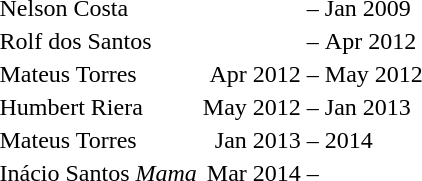<table border="0">
<tr>
<td></td>
<td>Nelson Costa</td>
<td align="right"></td>
<td>–</td>
<td align="left">Jan 2009</td>
</tr>
<tr>
<td></td>
<td>Rolf dos Santos</td>
<td align="right"></td>
<td>–</td>
<td align="left">Apr 2012</td>
</tr>
<tr>
<td></td>
<td>Mateus Torres</td>
<td align="right">Apr 2012</td>
<td>–</td>
<td align="left">May 2012</td>
</tr>
<tr>
<td></td>
<td>Humbert Riera</td>
<td align="right">May 2012</td>
<td>–</td>
<td align="left">Jan 2013</td>
</tr>
<tr>
<td></td>
<td>Mateus Torres</td>
<td align="right">Jan 2013</td>
<td>–</td>
<td align="left">2014</td>
</tr>
<tr>
<td></td>
<td>Inácio Santos <em>Mama</em></td>
<td align="right">Mar 2014</td>
<td>–</td>
</tr>
<tr>
</tr>
</table>
